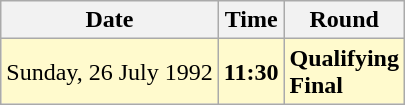<table class="wikitable">
<tr>
<th>Date</th>
<th>Time</th>
<th>Round</th>
</tr>
<tr style=background:lemonchiffon>
<td>Sunday, 26 July 1992</td>
<td><strong>11:30</strong></td>
<td><strong>Qualifying</strong><br><strong>Final</strong></td>
</tr>
</table>
